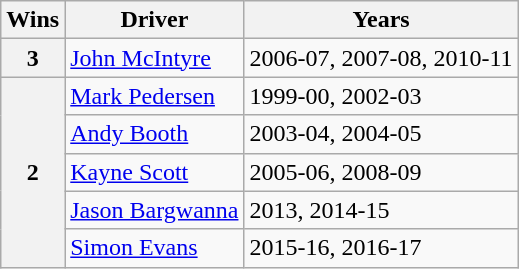<table class="wikitable">
<tr>
<th>Wins</th>
<th>Driver</th>
<th>Years</th>
</tr>
<tr>
<th>3</th>
<td> <a href='#'>John McIntyre</a></td>
<td>2006-07, 2007-08, 2010-11</td>
</tr>
<tr>
<th rowspan="5">2</th>
<td> <a href='#'>Mark Pedersen</a></td>
<td>1999-00, 2002-03</td>
</tr>
<tr>
<td> <a href='#'>Andy Booth</a></td>
<td>2003-04, 2004-05</td>
</tr>
<tr>
<td> <a href='#'>Kayne Scott</a></td>
<td>2005-06, 2008-09</td>
</tr>
<tr>
<td> <a href='#'>Jason Bargwanna</a></td>
<td>2013, 2014-15</td>
</tr>
<tr>
<td> <a href='#'>Simon Evans</a></td>
<td>2015-16, 2016-17</td>
</tr>
</table>
